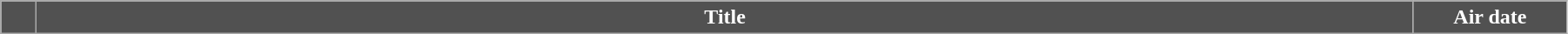<table class=wikitable style="width:95%; background:#FFFFFF">
<tr style="color:#FFFFFF">
<th style="background:#515151; width:20px"></th>
<th style="background:#515151">Title</th>
<th style="background:#515151; width:110px">Air date<br>











</th>
</tr>
</table>
